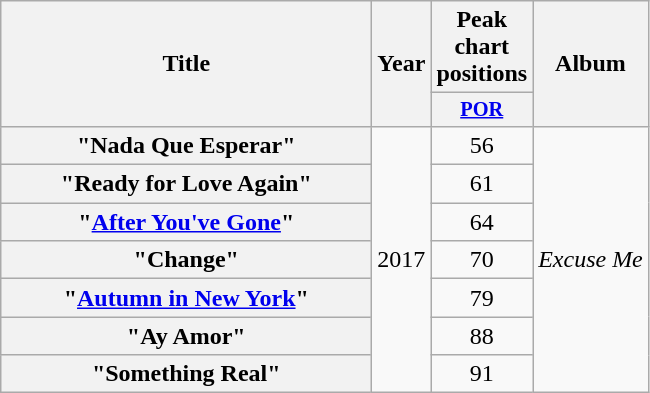<table class="wikitable plainrowheaders" style="text-align:center;">
<tr>
<th scope="col" rowspan="2" style="width:15em;">Title</th>
<th scope="col" rowspan="2" style="width:1em;">Year</th>
<th scope="col" colspan="1">Peak chart positions</th>
<th scope="col" rowspan="2">Album</th>
</tr>
<tr>
<th scope="col" style="width:3em;font-size:85%;"><a href='#'>POR</a><br></th>
</tr>
<tr>
<th scope="row">"Nada Que Esperar"</th>
<td rowspan="7">2017</td>
<td>56</td>
<td rowspan="7"><em>Excuse Me</em></td>
</tr>
<tr>
<th scope="row">"Ready for Love Again"</th>
<td>61</td>
</tr>
<tr>
<th scope="row">"<a href='#'>After You've Gone</a>"</th>
<td>64</td>
</tr>
<tr>
<th scope="row">"Change"</th>
<td>70</td>
</tr>
<tr>
<th scope="row">"<a href='#'>Autumn in New York</a>"</th>
<td>79</td>
</tr>
<tr>
<th scope="row">"Ay Amor"</th>
<td>88</td>
</tr>
<tr>
<th scope="row">"Something Real"</th>
<td>91</td>
</tr>
</table>
